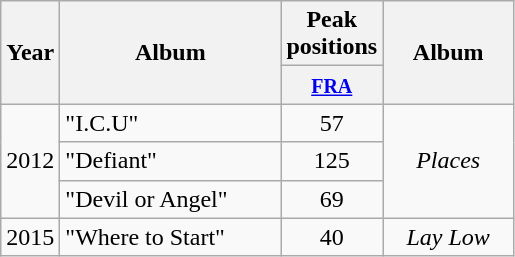<table class="wikitable">
<tr>
<th align="center" rowspan="2" width="10">Year</th>
<th align="center" rowspan="2" width="140">Album</th>
<th align="center" colspan="1">Peak positions</th>
<th align="center" rowspan="2" width="80">Album</th>
</tr>
<tr>
<th width="20"><small><a href='#'>FRA</a></small><br></th>
</tr>
<tr>
<td align="center" rowspan="3">2012</td>
<td>"I.C.U"</td>
<td align="center">57</td>
<td align="center" rowspan=3><em>Places</em></td>
</tr>
<tr>
<td>"Defiant"</td>
<td align="center">125</td>
</tr>
<tr>
<td>"Devil or Angel"</td>
<td align="center">69</td>
</tr>
<tr>
<td align="center">2015</td>
<td>"Where to Start"</td>
<td align="center">40</td>
<td align="center"><em>Lay Low</em></td>
</tr>
</table>
